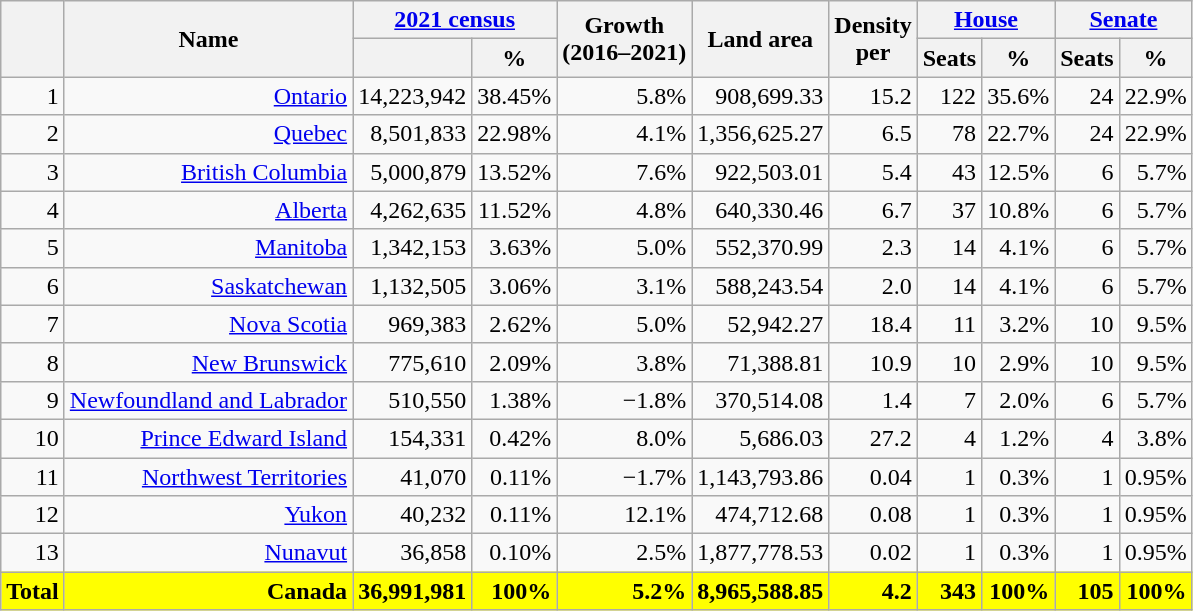<table class="wikitable sortable col1center col2left sticky-table-col2 sticky-table-head mw-datatable" style=text-align:right;>
<tr>
<th rowspan="2"></th>
<th rowspan="2">Name</th>
<th colspan="2"><a href='#'>2021 census</a></th>
<th rowspan="2">Growth<br>(2016–2021)</th>
<th rowspan="2">Land area<br></th>
<th rowspan="2">Density<br>per </th>
<th colspan="2"><a href='#'>House</a></th>
<th colspan="2"><a href='#'>Senate</a></th>
</tr>
<tr>
<th></th>
<th class="sticky-table-none">%</th>
<th>Seats</th>
<th>%</th>
<th>Seats</th>
<th>%</th>
</tr>
<tr>
<td>1</td>
<td><a href='#'>Ontario</a></td>
<td>14,223,942</td>
<td>38.45%</td>
<td>5.8%</td>
<td>908,699.33</td>
<td>15.2</td>
<td>122</td>
<td>35.6%</td>
<td>24</td>
<td>22.9%</td>
</tr>
<tr>
<td>2</td>
<td><a href='#'>Quebec</a></td>
<td>8,501,833</td>
<td>22.98%</td>
<td>4.1%</td>
<td>1,356,625.27</td>
<td>6.5</td>
<td>78</td>
<td>22.7%</td>
<td>24</td>
<td>22.9%</td>
</tr>
<tr>
<td>3</td>
<td><a href='#'>British Columbia</a></td>
<td>5,000,879</td>
<td>13.52%</td>
<td>7.6%</td>
<td>922,503.01</td>
<td>5.4</td>
<td>43</td>
<td>12.5%</td>
<td>6</td>
<td>5.7%</td>
</tr>
<tr>
<td>4</td>
<td><a href='#'>Alberta</a></td>
<td>4,262,635</td>
<td>11.52%</td>
<td>4.8%</td>
<td>640,330.46</td>
<td>6.7</td>
<td>37</td>
<td>10.8%</td>
<td>6</td>
<td>5.7%</td>
</tr>
<tr>
<td>5</td>
<td><a href='#'>Manitoba</a></td>
<td>1,342,153</td>
<td>3.63%</td>
<td>5.0%</td>
<td>552,370.99</td>
<td>2.3</td>
<td>14</td>
<td>4.1%</td>
<td>6</td>
<td>5.7%</td>
</tr>
<tr>
<td>6</td>
<td><a href='#'>Saskatchewan</a></td>
<td>1,132,505</td>
<td>3.06%</td>
<td>3.1%</td>
<td>588,243.54</td>
<td>2.0</td>
<td>14</td>
<td>4.1%</td>
<td>6</td>
<td>5.7%</td>
</tr>
<tr>
<td>7</td>
<td><a href='#'>Nova Scotia</a></td>
<td>969,383</td>
<td>2.62%</td>
<td>5.0%</td>
<td>52,942.27</td>
<td>18.4</td>
<td>11</td>
<td>3.2%</td>
<td>10</td>
<td>9.5%</td>
</tr>
<tr>
<td>8</td>
<td><a href='#'>New Brunswick</a></td>
<td>775,610</td>
<td>2.09%</td>
<td>3.8%</td>
<td>71,388.81</td>
<td>10.9</td>
<td>10</td>
<td>2.9%</td>
<td>10</td>
<td>9.5%</td>
</tr>
<tr>
<td>9</td>
<td><a href='#'>Newfoundland and Labrador</a></td>
<td>510,550</td>
<td>1.38%</td>
<td>−1.8%</td>
<td>370,514.08</td>
<td>1.4</td>
<td>7</td>
<td>2.0%</td>
<td>6</td>
<td>5.7%</td>
</tr>
<tr>
<td>10</td>
<td><a href='#'>Prince Edward Island</a></td>
<td>154,331</td>
<td>0.42%</td>
<td>8.0%</td>
<td>5,686.03</td>
<td>27.2</td>
<td>4</td>
<td>1.2%</td>
<td>4</td>
<td>3.8%</td>
</tr>
<tr>
<td>11 </td>
<td><a href='#'>Northwest Territories</a></td>
<td>41,070</td>
<td>0.11%</td>
<td>−1.7%</td>
<td>1,143,793.86</td>
<td>0.04</td>
<td>1</td>
<td>0.3%</td>
<td>1</td>
<td>0.95%</td>
</tr>
<tr>
<td>12</td>
<td><a href='#'>Yukon</a></td>
<td>40,232</td>
<td>0.11%</td>
<td>12.1%</td>
<td>474,712.68</td>
<td>0.08</td>
<td>1</td>
<td>0.3%</td>
<td>1</td>
<td>0.95%</td>
</tr>
<tr>
<td>13</td>
<td><a href='#'>Nunavut</a></td>
<td>36,858</td>
<td>0.10%</td>
<td>2.5%</td>
<td>1,877,778.53</td>
<td>0.02</td>
<td>1</td>
<td>0.3%</td>
<td>1</td>
<td>0.95%</td>
</tr>
<tr class="sortbottom" style="font-weight:bold; background-color:yellow;">
<td>Total</td>
<td>Canada</td>
<td>36,991,981</td>
<td>100%</td>
<td>5.2%</td>
<td>8,965,588.85</td>
<td>4.2</td>
<td>343</td>
<td>100%</td>
<td>105</td>
<td>100%</td>
</tr>
</table>
